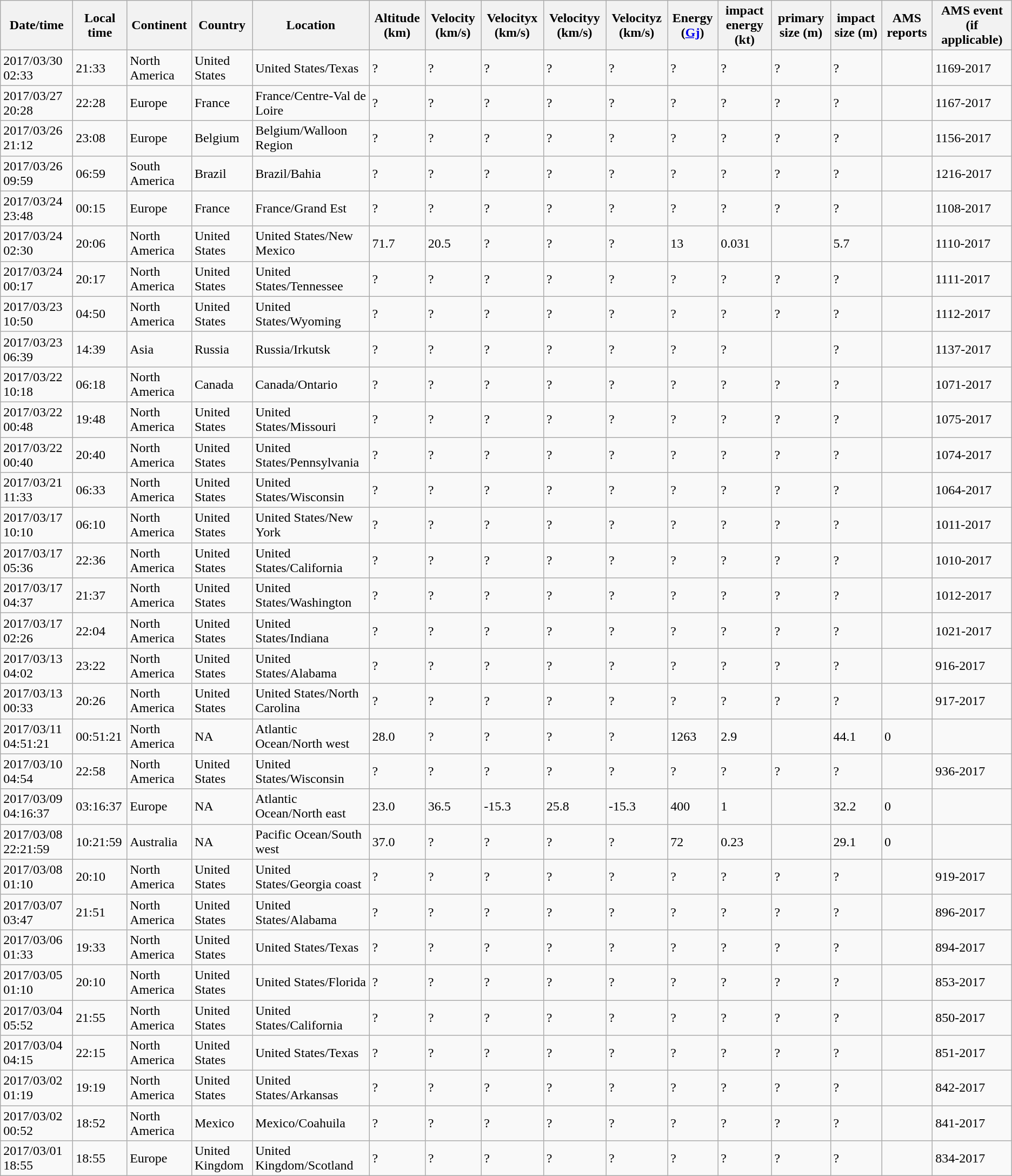<table class="wikitable sortable">
<tr>
<th>Date/time</th>
<th>Local time</th>
<th>Continent</th>
<th>Country</th>
<th>Location</th>
<th>Altitude (km)</th>
<th>Velocity (km/s)</th>
<th>Velocityx (km/s)</th>
<th>Velocityy (km/s)</th>
<th>Velocityz (km/s)</th>
<th>Energy (<a href='#'>Gj</a>)</th>
<th>impact energy (kt)</th>
<th>primary size (m)</th>
<th>impact size (m)</th>
<th>AMS reports</th>
<th>AMS event (if applicable)</th>
</tr>
<tr>
<td>2017/03/30 02:33</td>
<td>21:33</td>
<td>North America</td>
<td>United States</td>
<td>United States/Texas</td>
<td>?</td>
<td>?</td>
<td>?</td>
<td>?</td>
<td>?</td>
<td>?</td>
<td>?</td>
<td>?</td>
<td>?</td>
<td></td>
<td>1169-2017</td>
</tr>
<tr>
<td>2017/03/27 20:28</td>
<td>22:28</td>
<td>Europe</td>
<td>France</td>
<td>France/Centre-Val de Loire</td>
<td>?</td>
<td>?</td>
<td>?</td>
<td>?</td>
<td>?</td>
<td>?</td>
<td>?</td>
<td>?</td>
<td>?</td>
<td></td>
<td>1167-2017</td>
</tr>
<tr>
<td>2017/03/26 21:12</td>
<td>23:08</td>
<td>Europe</td>
<td>Belgium</td>
<td>Belgium/Walloon Region</td>
<td>?</td>
<td>?</td>
<td>?</td>
<td>?</td>
<td>?</td>
<td>?</td>
<td>?</td>
<td>?</td>
<td>?</td>
<td></td>
<td>1156-2017</td>
</tr>
<tr>
<td>2017/03/26 09:59</td>
<td>06:59</td>
<td>South America</td>
<td>Brazil</td>
<td>Brazil/Bahia</td>
<td>?</td>
<td>?</td>
<td>?</td>
<td>?</td>
<td>?</td>
<td>?</td>
<td>?</td>
<td>?</td>
<td>?</td>
<td></td>
<td>1216-2017</td>
</tr>
<tr>
<td>2017/03/24 23:48</td>
<td>00:15</td>
<td>Europe</td>
<td>France</td>
<td>France/Grand Est</td>
<td>?</td>
<td>?</td>
<td>?</td>
<td>?</td>
<td>?</td>
<td>?</td>
<td>?</td>
<td>?</td>
<td>?</td>
<td></td>
<td>1108-2017</td>
</tr>
<tr>
<td>2017/03/24 02:30</td>
<td>20:06</td>
<td>North America</td>
<td>United States</td>
<td>United States/New Mexico</td>
<td>71.7</td>
<td>20.5</td>
<td>?</td>
<td>?</td>
<td>?</td>
<td>13</td>
<td>0.031</td>
<td></td>
<td>5.7</td>
<td></td>
<td>1110-2017</td>
</tr>
<tr>
<td>2017/03/24 00:17</td>
<td>20:17</td>
<td>North America</td>
<td>United States</td>
<td>United States/Tennessee</td>
<td>?</td>
<td>?</td>
<td>?</td>
<td>?</td>
<td>?</td>
<td>?</td>
<td>?</td>
<td>?</td>
<td>?</td>
<td></td>
<td>1111-2017</td>
</tr>
<tr>
<td>2017/03/23 10:50</td>
<td>04:50</td>
<td>North America</td>
<td>United States</td>
<td>United States/Wyoming</td>
<td>?</td>
<td>?</td>
<td>?</td>
<td>?</td>
<td>?</td>
<td>?</td>
<td>?</td>
<td>?</td>
<td>?</td>
<td></td>
<td>1112-2017</td>
</tr>
<tr>
<td>2017/03/23 06:39</td>
<td>14:39</td>
<td>Asia</td>
<td>Russia</td>
<td>Russia/Irkutsk</td>
<td>?</td>
<td>?</td>
<td>?</td>
<td>?</td>
<td>?</td>
<td>?</td>
<td>?</td>
<td></td>
<td>?</td>
<td></td>
<td>1137-2017</td>
</tr>
<tr>
<td>2017/03/22 10:18</td>
<td>06:18</td>
<td>North America</td>
<td>Canada</td>
<td>Canada/Ontario</td>
<td>?</td>
<td>?</td>
<td>?</td>
<td>?</td>
<td>?</td>
<td>?</td>
<td>?</td>
<td>?</td>
<td>?</td>
<td></td>
<td>1071-2017</td>
</tr>
<tr>
<td>2017/03/22 00:48</td>
<td>19:48</td>
<td>North America</td>
<td>United States</td>
<td>United States/Missouri</td>
<td>?</td>
<td>?</td>
<td>?</td>
<td>?</td>
<td>?</td>
<td>?</td>
<td>?</td>
<td>?</td>
<td>?</td>
<td></td>
<td>1075-2017</td>
</tr>
<tr>
<td>2017/03/22 00:40</td>
<td>20:40</td>
<td>North America</td>
<td>United States</td>
<td>United States/Pennsylvania</td>
<td>?</td>
<td>?</td>
<td>?</td>
<td>?</td>
<td>?</td>
<td>?</td>
<td>?</td>
<td>?</td>
<td>?</td>
<td></td>
<td>1074-2017</td>
</tr>
<tr>
<td>2017/03/21 11:33</td>
<td>06:33</td>
<td>North America</td>
<td>United States</td>
<td>United States/Wisconsin</td>
<td>?</td>
<td>?</td>
<td>?</td>
<td>?</td>
<td>?</td>
<td>?</td>
<td>?</td>
<td>?</td>
<td>?</td>
<td></td>
<td>1064-2017</td>
</tr>
<tr>
<td>2017/03/17 10:10</td>
<td>06:10</td>
<td>North America</td>
<td>United States</td>
<td>United States/New York</td>
<td>?</td>
<td>?</td>
<td>?</td>
<td>?</td>
<td>?</td>
<td>?</td>
<td>?</td>
<td>?</td>
<td>?</td>
<td></td>
<td>1011-2017</td>
</tr>
<tr>
<td>2017/03/17 05:36</td>
<td>22:36</td>
<td>North America</td>
<td>United States</td>
<td>United States/California</td>
<td>?</td>
<td>?</td>
<td>?</td>
<td>?</td>
<td>?</td>
<td>?</td>
<td>?</td>
<td>?</td>
<td>?</td>
<td></td>
<td>1010-2017</td>
</tr>
<tr>
<td>2017/03/17 04:37</td>
<td>21:37</td>
<td>North America</td>
<td>United States</td>
<td>United States/Washington</td>
<td>?</td>
<td>?</td>
<td>?</td>
<td>?</td>
<td>?</td>
<td>?</td>
<td>?</td>
<td>?</td>
<td>?</td>
<td></td>
<td>1012-2017</td>
</tr>
<tr>
<td>2017/03/17 02:26</td>
<td>22:04</td>
<td>North America</td>
<td>United States</td>
<td>United States/Indiana</td>
<td>?</td>
<td>?</td>
<td>?</td>
<td>?</td>
<td>?</td>
<td>?</td>
<td>?</td>
<td>?</td>
<td>?</td>
<td></td>
<td>1021-2017</td>
</tr>
<tr>
<td>2017/03/13 04:02</td>
<td>23:22</td>
<td>North America</td>
<td>United States</td>
<td>United States/Alabama</td>
<td>?</td>
<td>?</td>
<td>?</td>
<td>?</td>
<td>?</td>
<td>?</td>
<td>?</td>
<td>?</td>
<td>?</td>
<td></td>
<td>916-2017</td>
</tr>
<tr>
<td>2017/03/13 00:33</td>
<td>20:26</td>
<td>North America</td>
<td>United States</td>
<td>United States/North Carolina</td>
<td>?</td>
<td>?</td>
<td>?</td>
<td>?</td>
<td>?</td>
<td>?</td>
<td>?</td>
<td>?</td>
<td>?</td>
<td></td>
<td>917-2017</td>
</tr>
<tr>
<td>2017/03/11 04:51:21</td>
<td>00:51:21</td>
<td>North America</td>
<td>NA</td>
<td>Atlantic Ocean/North west</td>
<td>28.0</td>
<td>?</td>
<td>?</td>
<td>?</td>
<td>?</td>
<td>1263</td>
<td>2.9</td>
<td></td>
<td>44.1</td>
<td>0</td>
<td></td>
</tr>
<tr>
<td>2017/03/10 04:54</td>
<td>22:58</td>
<td>North America</td>
<td>United States</td>
<td>United States/Wisconsin</td>
<td>?</td>
<td>?</td>
<td>?</td>
<td>?</td>
<td>?</td>
<td>?</td>
<td>?</td>
<td>?</td>
<td>?</td>
<td></td>
<td>936-2017</td>
</tr>
<tr>
<td>2017/03/09 04:16:37</td>
<td>03:16:37</td>
<td>Europe</td>
<td>NA</td>
<td>Atlantic Ocean/North east</td>
<td>23.0</td>
<td>36.5</td>
<td>-15.3</td>
<td>25.8</td>
<td>-15.3</td>
<td>400</td>
<td>1</td>
<td></td>
<td>32.2</td>
<td>0</td>
<td></td>
</tr>
<tr>
<td>2017/03/08 22:21:59</td>
<td>10:21:59</td>
<td>Australia</td>
<td>NA</td>
<td>Pacific Ocean/South west</td>
<td>37.0</td>
<td>?</td>
<td>?</td>
<td>?</td>
<td>?</td>
<td>72</td>
<td>0.23</td>
<td></td>
<td>29.1</td>
<td>0</td>
<td></td>
</tr>
<tr>
<td>2017/03/08 01:10</td>
<td>20:10</td>
<td>North America</td>
<td>United States</td>
<td>United States/Georgia coast</td>
<td>?</td>
<td>?</td>
<td>?</td>
<td>?</td>
<td>?</td>
<td>?</td>
<td>?</td>
<td>?</td>
<td>?</td>
<td></td>
<td>919-2017</td>
</tr>
<tr>
<td>2017/03/07 03:47</td>
<td>21:51</td>
<td>North America</td>
<td>United States</td>
<td>United States/Alabama</td>
<td>?</td>
<td>?</td>
<td>?</td>
<td>?</td>
<td>?</td>
<td>?</td>
<td>?</td>
<td>?</td>
<td>?</td>
<td></td>
<td>896-2017</td>
</tr>
<tr>
<td>2017/03/06 01:33</td>
<td>19:33</td>
<td>North America</td>
<td>United States</td>
<td>United States/Texas</td>
<td>?</td>
<td>?</td>
<td>?</td>
<td>?</td>
<td>?</td>
<td>?</td>
<td>?</td>
<td>?</td>
<td>?</td>
<td></td>
<td>894-2017</td>
</tr>
<tr>
<td>2017/03/05 01:10</td>
<td>20:10</td>
<td>North America</td>
<td>United States</td>
<td>United States/Florida</td>
<td>?</td>
<td>?</td>
<td>?</td>
<td>?</td>
<td>?</td>
<td>?</td>
<td>?</td>
<td>?</td>
<td>?</td>
<td></td>
<td>853-2017</td>
</tr>
<tr>
<td>2017/03/04 05:52</td>
<td>21:55</td>
<td>North America</td>
<td>United States</td>
<td>United States/California</td>
<td>?</td>
<td>?</td>
<td>?</td>
<td>?</td>
<td>?</td>
<td>?</td>
<td>?</td>
<td>?</td>
<td>?</td>
<td></td>
<td>850-2017</td>
</tr>
<tr>
<td>2017/03/04 04:15</td>
<td>22:15</td>
<td>North America</td>
<td>United States</td>
<td>United States/Texas</td>
<td>?</td>
<td>?</td>
<td>?</td>
<td>?</td>
<td>?</td>
<td>?</td>
<td>?</td>
<td>?</td>
<td>?</td>
<td></td>
<td>851-2017</td>
</tr>
<tr>
<td>2017/03/02 01:19</td>
<td>19:19</td>
<td>North America</td>
<td>United States</td>
<td>United States/Arkansas</td>
<td>?</td>
<td>?</td>
<td>?</td>
<td>?</td>
<td>?</td>
<td>?</td>
<td>?</td>
<td>?</td>
<td>?</td>
<td></td>
<td>842-2017</td>
</tr>
<tr>
<td>2017/03/02 00:52</td>
<td>18:52</td>
<td>North America</td>
<td>Mexico</td>
<td>Mexico/Coahuila</td>
<td>?</td>
<td>?</td>
<td>?</td>
<td>?</td>
<td>?</td>
<td>?</td>
<td>?</td>
<td>?</td>
<td>?</td>
<td></td>
<td>841-2017</td>
</tr>
<tr>
<td>2017/03/01 18:55</td>
<td>18:55</td>
<td>Europe</td>
<td>United Kingdom</td>
<td>United Kingdom/Scotland</td>
<td>?</td>
<td>?</td>
<td>?</td>
<td>?</td>
<td>?</td>
<td>?</td>
<td>?</td>
<td>?</td>
<td>?</td>
<td></td>
<td>834-2017</td>
</tr>
</table>
